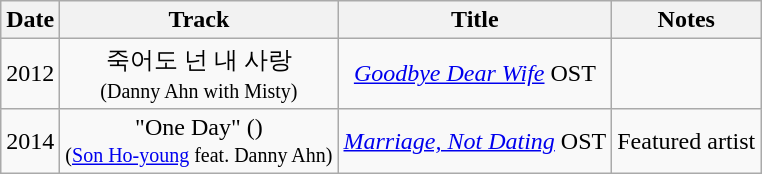<table class="wikitable"  style="text-align:center" style="width: 700px;">
<tr>
<th>Date</th>
<th>Track</th>
<th>Title</th>
<th>Notes</th>
</tr>
<tr>
<td>2012</td>
<td>죽어도 넌 내 사랑<br><small>(Danny Ahn with Misty)</small></td>
<td><em><a href='#'>Goodbye Dear Wife</a></em> OST</td>
<td></td>
</tr>
<tr>
<td>2014</td>
<td>"One Day" ()<br><small>(<a href='#'>Son Ho-young</a> feat. Danny Ahn)</small></td>
<td><em><a href='#'>Marriage, Not Dating</a></em> OST</td>
<td>Featured artist</td>
</tr>
</table>
